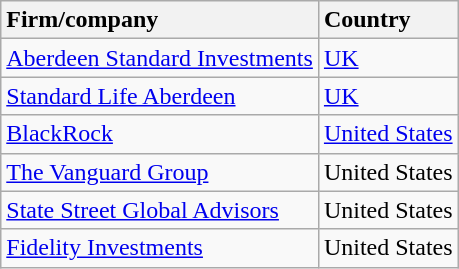<table class="sortable wikitable">
<tr valign="top">
<th style="text-align:left">Firm/company</th>
<th style="text-align:left">Country</th>
</tr>
<tr valign="top">
<td><a href='#'>Aberdeen Standard Investments</a></td>
<td><a href='#'>UK</a></td>
</tr>
<tr valign="top">
<td><a href='#'>Standard Life Aberdeen</a></td>
<td><a href='#'>UK</a></td>
</tr>
<tr valign="top">
<td><a href='#'>BlackRock</a></td>
<td><a href='#'>United States</a></td>
</tr>
<tr valign="top">
<td><a href='#'>The Vanguard Group</a></td>
<td>United States</td>
</tr>
<tr valign="top">
<td><a href='#'>State Street Global Advisors</a></td>
<td>United States</td>
</tr>
<tr valign="top">
<td><a href='#'>Fidelity Investments</a></td>
<td>United States</td>
</tr>
</table>
